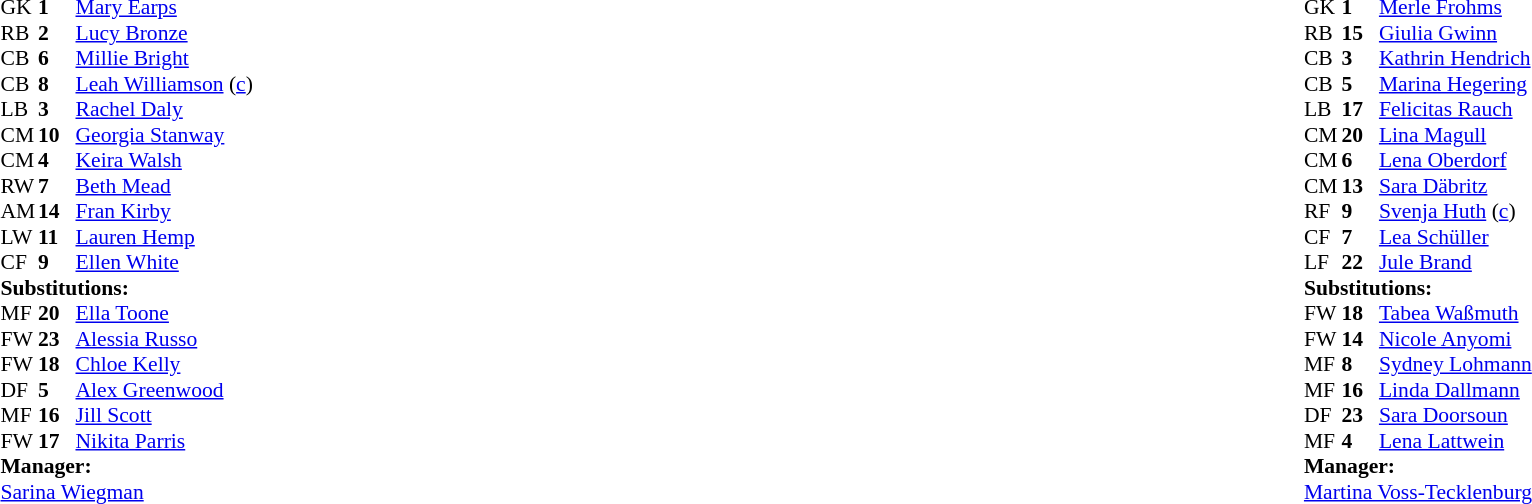<table style="width:100%;">
<tr>
<td style="vertical-align:top; width:40%;"><br><table style="font-size:90%" cellspacing="0" cellpadding="0">
<tr>
<th width=25></th>
<th width=25></th>
</tr>
<tr>
<td>GK</td>
<td><strong>1</strong></td>
<td><a href='#'>Mary Earps</a></td>
</tr>
<tr>
<td>RB</td>
<td><strong>2</strong></td>
<td><a href='#'>Lucy Bronze</a></td>
</tr>
<tr>
<td>CB</td>
<td><strong>6</strong></td>
<td><a href='#'>Millie Bright</a></td>
</tr>
<tr>
<td>CB</td>
<td><strong>8</strong></td>
<td><a href='#'>Leah Williamson</a> (<a href='#'>c</a>)</td>
</tr>
<tr>
<td>LB</td>
<td><strong>3</strong></td>
<td><a href='#'>Rachel Daly</a></td>
<td></td>
<td></td>
</tr>
<tr>
<td>CM</td>
<td><strong>10</strong></td>
<td><a href='#'>Georgia Stanway</a></td>
<td></td>
<td></td>
</tr>
<tr>
<td>CM</td>
<td><strong>4</strong></td>
<td><a href='#'>Keira Walsh</a></td>
</tr>
<tr>
<td>RW</td>
<td><strong>7</strong></td>
<td><a href='#'>Beth Mead</a></td>
<td></td>
<td></td>
</tr>
<tr>
<td>AM</td>
<td><strong>14</strong></td>
<td><a href='#'>Fran Kirby</a></td>
<td></td>
<td></td>
</tr>
<tr>
<td>LW</td>
<td><strong>11</strong></td>
<td><a href='#'>Lauren Hemp</a></td>
<td></td>
<td></td>
</tr>
<tr>
<td>CF</td>
<td><strong>9</strong></td>
<td><a href='#'>Ellen White</a></td>
<td></td>
<td></td>
</tr>
<tr>
<td colspan=3><strong>Substitutions:</strong></td>
</tr>
<tr>
<td>MF</td>
<td><strong>20</strong></td>
<td><a href='#'>Ella Toone</a></td>
<td></td>
<td></td>
</tr>
<tr>
<td>FW</td>
<td><strong>23</strong></td>
<td><a href='#'>Alessia Russo</a></td>
<td></td>
<td></td>
</tr>
<tr>
<td>FW</td>
<td><strong>18</strong></td>
<td><a href='#'>Chloe Kelly</a></td>
<td></td>
<td></td>
</tr>
<tr>
<td>DF</td>
<td><strong>5</strong></td>
<td><a href='#'>Alex Greenwood</a></td>
<td></td>
<td></td>
</tr>
<tr>
<td>MF</td>
<td><strong>16</strong></td>
<td><a href='#'>Jill Scott</a></td>
<td></td>
<td></td>
</tr>
<tr>
<td>FW</td>
<td><strong>17</strong></td>
<td><a href='#'>Nikita Parris</a></td>
<td></td>
<td></td>
</tr>
<tr>
<td colspan=3><strong>Manager:</strong></td>
</tr>
<tr>
<td colspan=3> <a href='#'>Sarina Wiegman</a></td>
</tr>
</table>
</td>
<td valign="top"></td>
<td style="vertical-align:top; width:50%;"><br><table style="font-size:90%; margin:auto" cellspacing="0" cellpadding="0">
<tr>
<th width=25></th>
<th width=25></th>
</tr>
<tr>
<td>GK</td>
<td><strong>1</strong></td>
<td><a href='#'>Merle Frohms</a></td>
</tr>
<tr>
<td>RB</td>
<td><strong>15</strong></td>
<td><a href='#'>Giulia Gwinn</a></td>
</tr>
<tr>
<td>CB</td>
<td><strong>3</strong></td>
<td><a href='#'>Kathrin Hendrich</a></td>
</tr>
<tr>
<td>CB</td>
<td><strong>5</strong></td>
<td><a href='#'>Marina Hegering</a></td>
<td></td>
<td></td>
</tr>
<tr>
<td>LB</td>
<td><strong>17</strong></td>
<td><a href='#'>Felicitas Rauch</a></td>
<td></td>
<td></td>
</tr>
<tr>
<td>CM</td>
<td><strong>20</strong></td>
<td><a href='#'>Lina Magull</a></td>
<td></td>
<td></td>
</tr>
<tr>
<td>CM</td>
<td><strong>6</strong></td>
<td><a href='#'>Lena Oberdorf</a></td>
<td></td>
</tr>
<tr>
<td>CM</td>
<td><strong>13</strong></td>
<td><a href='#'>Sara Däbritz</a></td>
<td></td>
<td></td>
</tr>
<tr>
<td>RF</td>
<td><strong>9</strong></td>
<td><a href='#'>Svenja Huth</a> (<a href='#'>c</a>)</td>
</tr>
<tr>
<td>CF</td>
<td><strong>7</strong></td>
<td><a href='#'>Lea Schüller</a></td>
<td></td>
<td></td>
</tr>
<tr>
<td>LF</td>
<td><strong>22</strong></td>
<td><a href='#'>Jule Brand</a></td>
<td></td>
<td></td>
</tr>
<tr>
<td colspan=3><strong>Substitutions:</strong></td>
</tr>
<tr>
<td>FW</td>
<td><strong>18</strong></td>
<td><a href='#'>Tabea Waßmuth</a></td>
<td></td>
<td></td>
</tr>
<tr>
<td>FW</td>
<td><strong>14</strong></td>
<td><a href='#'>Nicole Anyomi</a></td>
<td></td>
<td></td>
</tr>
<tr>
<td>MF</td>
<td><strong>8</strong></td>
<td><a href='#'>Sydney Lohmann</a></td>
<td></td>
<td></td>
</tr>
<tr>
<td>MF</td>
<td><strong>16</strong></td>
<td><a href='#'>Linda Dallmann</a></td>
<td></td>
<td></td>
</tr>
<tr>
<td>DF</td>
<td><strong>23</strong></td>
<td><a href='#'>Sara Doorsoun</a></td>
<td></td>
<td></td>
</tr>
<tr>
<td>MF</td>
<td><strong>4</strong></td>
<td><a href='#'>Lena Lattwein</a></td>
<td></td>
<td></td>
</tr>
<tr>
<td colspan=3><strong>Manager:</strong></td>
</tr>
<tr>
<td colspan=3><a href='#'>Martina Voss-Tecklenburg</a></td>
</tr>
</table>
</td>
</tr>
</table>
